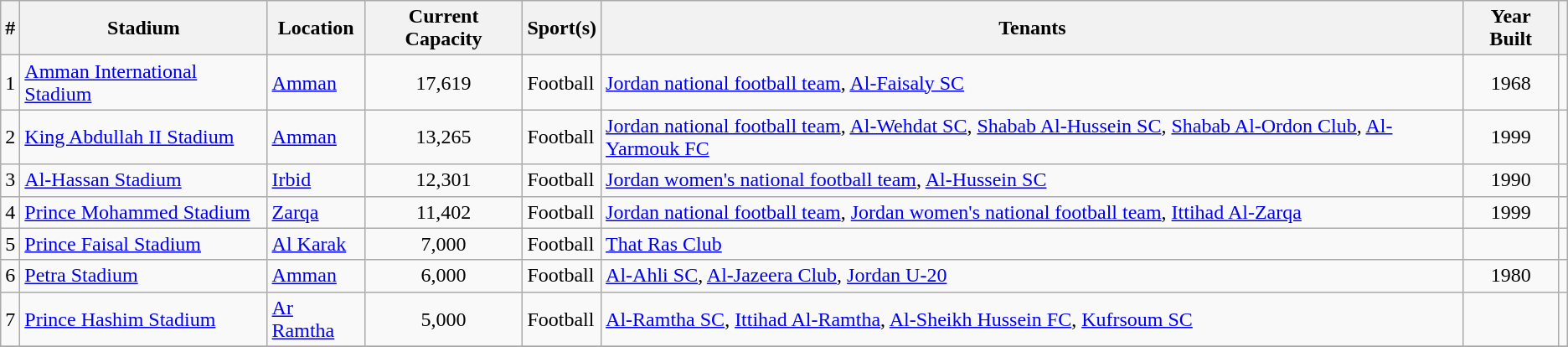<table class="wikitable sortable">
<tr>
<th>#</th>
<th class="unsortable">Stadium</th>
<th>Location</th>
<th>Current Capacity</th>
<th>Sport(s)</th>
<th>Tenants</th>
<th>Year Built</th>
<th></th>
</tr>
<tr>
<td style="text-align:center;">1</td>
<td><a href='#'>Amman International Stadium</a></td>
<td><a href='#'>Amman</a></td>
<td style="text-align:center;">17,619</td>
<td>Football</td>
<td><a href='#'>Jordan national football team</a>, <a href='#'>Al-Faisaly SC</a></td>
<td style="text-align:center;">1968</td>
<td style="text-align:center;"></td>
</tr>
<tr>
<td style="text-align:center;">2</td>
<td><a href='#'>King Abdullah II Stadium</a></td>
<td><a href='#'>Amman</a></td>
<td style="text-align:center;">13,265</td>
<td>Football</td>
<td><a href='#'>Jordan national football team</a>, <a href='#'>Al-Wehdat SC</a>, <a href='#'>Shabab Al-Hussein SC</a>, <a href='#'>Shabab Al-Ordon Club</a>, <a href='#'>Al-Yarmouk FC</a></td>
<td style="text-align:center;">1999</td>
<td style="text-align:center;"></td>
</tr>
<tr>
<td style="text-align:center;">3</td>
<td><a href='#'>Al-Hassan Stadium</a></td>
<td><a href='#'>Irbid</a></td>
<td style="text-align:center;">12,301</td>
<td>Football</td>
<td><a href='#'>Jordan women's national football team</a>, <a href='#'>Al-Hussein SC</a></td>
<td style="text-align:center;">1990</td>
<td style="text-align:center;"></td>
</tr>
<tr>
<td style="text-align:center;">4</td>
<td><a href='#'>Prince Mohammed Stadium</a></td>
<td><a href='#'>Zarqa</a></td>
<td style="text-align:center;">11,402</td>
<td>Football</td>
<td><a href='#'>Jordan national football team</a>, <a href='#'>Jordan women's national football team</a>, <a href='#'>Ittihad Al-Zarqa</a></td>
<td style="text-align:center;">1999</td>
<td style="text-align:center;"></td>
</tr>
<tr>
<td style="text-align:center;">5</td>
<td><a href='#'>Prince Faisal Stadium</a></td>
<td><a href='#'>Al Karak</a></td>
<td style="text-align:center;">7,000</td>
<td>Football</td>
<td><a href='#'>That Ras Club</a></td>
<td style="text-align:center;"></td>
<td style="text-align:center;"></td>
</tr>
<tr>
<td style="text-align:center;">6</td>
<td><a href='#'>Petra Stadium</a></td>
<td><a href='#'>Amman</a></td>
<td style="text-align:center;">6,000</td>
<td>Football</td>
<td><a href='#'>Al-Ahli SC</a>, <a href='#'>Al-Jazeera Club</a>, <a href='#'>Jordan U-20</a></td>
<td style="text-align:center;">1980</td>
<td style="text-align:center;"></td>
</tr>
<tr>
<td style="text-align:center;">7</td>
<td><a href='#'>Prince Hashim Stadium</a></td>
<td><a href='#'>Ar Ramtha</a></td>
<td style="text-align:center;">5,000</td>
<td>Football</td>
<td><a href='#'>Al-Ramtha SC</a>, <a href='#'>Ittihad Al-Ramtha</a>, <a href='#'>Al-Sheikh Hussein FC</a>, <a href='#'>Kufrsoum SC</a></td>
<td style="text-align:center;"></td>
<td style="text-align:center;"></td>
</tr>
<tr>
</tr>
</table>
